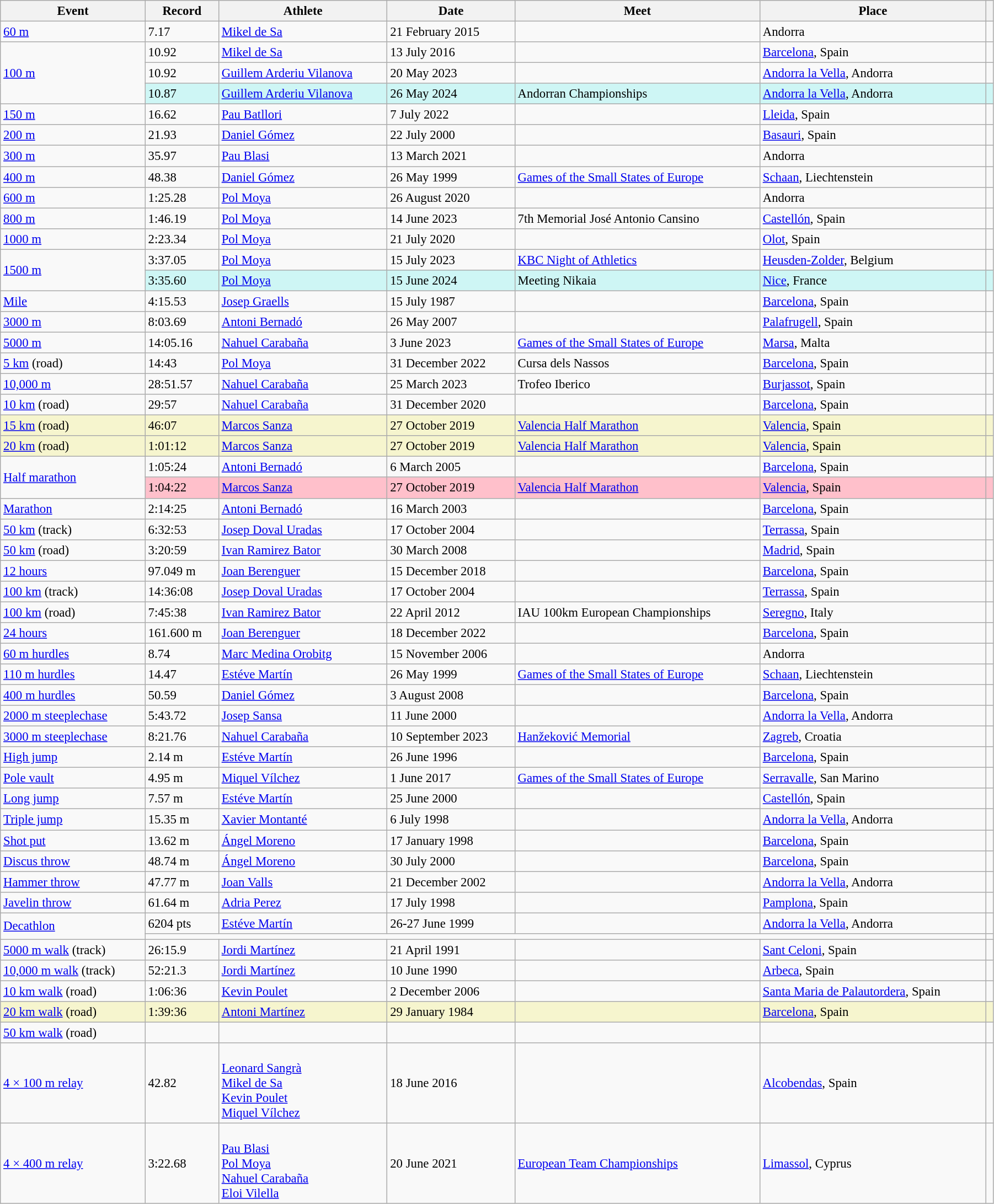<table class="wikitable" style="font-size:95%; width: 95%;">
<tr>
<th>Event</th>
<th>Record</th>
<th>Athlete</th>
<th>Date</th>
<th>Meet</th>
<th>Place</th>
<th></th>
</tr>
<tr>
<td><a href='#'>60 m</a></td>
<td>7.17 </td>
<td><a href='#'>Mikel de Sa</a></td>
<td>21 February 2015</td>
<td></td>
<td>Andorra</td>
<td></td>
</tr>
<tr>
<td rowspan=3><a href='#'>100 m</a></td>
<td>10.92 </td>
<td><a href='#'>Mikel de Sa</a></td>
<td>13 July 2016</td>
<td></td>
<td><a href='#'>Barcelona</a>, Spain</td>
<td></td>
</tr>
<tr>
<td>10.92 </td>
<td><a href='#'>Guillem Arderiu Vilanova</a></td>
<td>20 May 2023</td>
<td></td>
<td><a href='#'>Andorra la Vella</a>, Andorra</td>
<td></td>
</tr>
<tr bgcolor=#CEF6F5>
<td>10.87 </td>
<td><a href='#'>Guillem Arderiu Vilanova</a></td>
<td>26 May 2024</td>
<td>Andorran Championships</td>
<td><a href='#'>Andorra la Vella</a>, Andorra</td>
<td></td>
</tr>
<tr>
<td><a href='#'>150 m</a></td>
<td>16.62 </td>
<td><a href='#'>Pau Batllori</a></td>
<td>7 July 2022</td>
<td></td>
<td><a href='#'>Lleida</a>, Spain</td>
<td></td>
</tr>
<tr>
<td><a href='#'>200 m</a></td>
<td>21.93 </td>
<td><a href='#'>Daniel Gómez</a></td>
<td>22 July 2000</td>
<td></td>
<td><a href='#'>Basauri</a>, Spain</td>
<td></td>
</tr>
<tr>
<td><a href='#'>300 m</a></td>
<td>35.97</td>
<td><a href='#'>Pau Blasi</a></td>
<td>13 March 2021</td>
<td></td>
<td>Andorra</td>
<td></td>
</tr>
<tr>
<td><a href='#'>400 m</a></td>
<td>48.38</td>
<td><a href='#'>Daniel Gómez</a></td>
<td>26 May 1999</td>
<td><a href='#'>Games of the Small States of Europe</a></td>
<td><a href='#'>Schaan</a>, Liechtenstein</td>
<td></td>
</tr>
<tr>
<td><a href='#'>600 m</a></td>
<td>1:25.28</td>
<td><a href='#'>Pol Moya</a></td>
<td>26 August 2020</td>
<td></td>
<td>Andorra</td>
<td></td>
</tr>
<tr>
<td><a href='#'>800 m</a></td>
<td>1:46.19</td>
<td><a href='#'>Pol Moya</a></td>
<td>14 June 2023</td>
<td>7th Memorial José Antonio Cansino</td>
<td><a href='#'>Castellón</a>, Spain</td>
<td></td>
</tr>
<tr>
<td><a href='#'>1000 m</a></td>
<td>2:23.34</td>
<td><a href='#'>Pol Moya</a></td>
<td>21 July 2020</td>
<td></td>
<td><a href='#'>Olot</a>, Spain</td>
<td></td>
</tr>
<tr>
<td rowspan=2><a href='#'>1500 m</a></td>
<td>3:37.05</td>
<td><a href='#'>Pol Moya</a></td>
<td>15 July 2023</td>
<td><a href='#'>KBC Night of Athletics</a></td>
<td><a href='#'>Heusden-Zolder</a>, Belgium</td>
<td></td>
</tr>
<tr bgcolor=#CEF6F5>
<td>3:35.60</td>
<td><a href='#'>Pol Moya</a></td>
<td>15 June 2024</td>
<td>Meeting Nikaia</td>
<td><a href='#'>Nice</a>, France</td>
<td></td>
</tr>
<tr>
<td><a href='#'>Mile</a></td>
<td>4:15.53</td>
<td><a href='#'>Josep Graells</a></td>
<td>15 July 1987</td>
<td></td>
<td><a href='#'>Barcelona</a>, Spain</td>
<td></td>
</tr>
<tr>
<td><a href='#'>3000 m</a></td>
<td>8:03.69</td>
<td><a href='#'>Antoni Bernadó</a></td>
<td>26 May 2007</td>
<td></td>
<td><a href='#'>Palafrugell</a>, Spain</td>
<td></td>
</tr>
<tr>
<td><a href='#'>5000 m</a></td>
<td>14:05.16</td>
<td><a href='#'>Nahuel Carabaña</a></td>
<td>3 June 2023</td>
<td><a href='#'>Games of the Small States of Europe</a></td>
<td><a href='#'>Marsa</a>, Malta</td>
<td></td>
</tr>
<tr>
<td><a href='#'>5 km</a> (road)</td>
<td>14:43</td>
<td><a href='#'>Pol Moya</a></td>
<td>31 December 2022</td>
<td>Cursa dels Nassos</td>
<td><a href='#'>Barcelona</a>, Spain</td>
<td></td>
</tr>
<tr>
<td><a href='#'>10,000 m</a></td>
<td>28:51.57</td>
<td><a href='#'>Nahuel Carabaña</a></td>
<td>25 March 2023</td>
<td>Trofeo Iberico</td>
<td><a href='#'>Burjassot</a>, Spain</td>
<td></td>
</tr>
<tr>
<td><a href='#'>10 km</a> (road)</td>
<td>29:57</td>
<td><a href='#'>Nahuel Carabaña</a></td>
<td>31 December 2020</td>
<td></td>
<td><a href='#'>Barcelona</a>, Spain</td>
<td></td>
</tr>
<tr style="background:#f6F5CE;">
<td><a href='#'>15 km</a> (road)</td>
<td>46:07</td>
<td><a href='#'>Marcos Sanza</a></td>
<td>27 October 2019</td>
<td><a href='#'>Valencia Half Marathon</a></td>
<td><a href='#'>Valencia</a>, Spain</td>
<td></td>
</tr>
<tr style="background:#f6F5CE;">
<td><a href='#'>20 km</a> (road)</td>
<td>1:01:12</td>
<td><a href='#'>Marcos Sanza</a></td>
<td>27 October 2019</td>
<td><a href='#'>Valencia Half Marathon</a></td>
<td><a href='#'>Valencia</a>, Spain</td>
<td></td>
</tr>
<tr>
<td rowspan=2><a href='#'>Half marathon</a></td>
<td>1:05:24</td>
<td><a href='#'>Antoni Bernadó</a></td>
<td>6 March 2005</td>
<td></td>
<td><a href='#'>Barcelona</a>, Spain</td>
<td></td>
</tr>
<tr style="background:pink">
<td>1:04:22</td>
<td><a href='#'>Marcos Sanza</a></td>
<td>27 October 2019</td>
<td><a href='#'>Valencia Half Marathon</a></td>
<td><a href='#'>Valencia</a>, Spain</td>
<td></td>
</tr>
<tr>
<td><a href='#'>Marathon</a></td>
<td>2:14:25</td>
<td><a href='#'>Antoni Bernadó</a></td>
<td>16 March 2003</td>
<td></td>
<td><a href='#'>Barcelona</a>, Spain</td>
<td></td>
</tr>
<tr>
<td><a href='#'>50 km</a> (track)</td>
<td>6:32:53</td>
<td><a href='#'>Josep Doval Uradas</a></td>
<td>17 October 2004</td>
<td></td>
<td><a href='#'>Terrassa</a>, Spain</td>
<td></td>
</tr>
<tr>
<td><a href='#'>50 km</a> (road)</td>
<td>3:20:59</td>
<td><a href='#'>Ivan Ramirez Bator</a></td>
<td>30 March 2008</td>
<td></td>
<td><a href='#'>Madrid</a>, Spain</td>
<td></td>
</tr>
<tr>
<td><a href='#'>12 hours</a></td>
<td>97.049 m</td>
<td><a href='#'>Joan Berenguer</a></td>
<td>15 December 2018</td>
<td></td>
<td><a href='#'>Barcelona</a>, Spain</td>
<td></td>
</tr>
<tr>
<td><a href='#'>100 km</a> (track)</td>
<td>14:36:08</td>
<td><a href='#'>Josep Doval Uradas</a></td>
<td>17 October 2004</td>
<td></td>
<td><a href='#'>Terrassa</a>, Spain</td>
<td></td>
</tr>
<tr>
<td><a href='#'>100 km</a> (road)</td>
<td>7:45:38</td>
<td><a href='#'>Ivan Ramirez Bator</a></td>
<td>22 April 2012</td>
<td>IAU 100km European Championships</td>
<td><a href='#'>Seregno</a>, Italy</td>
<td></td>
</tr>
<tr>
<td><a href='#'>24 hours</a></td>
<td>161.600 m</td>
<td><a href='#'>Joan Berenguer</a></td>
<td>18 December 2022</td>
<td></td>
<td><a href='#'>Barcelona</a>, Spain</td>
<td></td>
</tr>
<tr>
<td><a href='#'>60 m hurdles</a></td>
<td>8.74 </td>
<td><a href='#'>Marc Medina Orobitg</a></td>
<td>15 November 2006</td>
<td></td>
<td>Andorra</td>
<td></td>
</tr>
<tr>
<td><a href='#'>110 m hurdles</a></td>
<td>14.47 </td>
<td><a href='#'>Estéve Martín</a></td>
<td>26 May 1999</td>
<td><a href='#'>Games of the Small States of Europe</a></td>
<td><a href='#'>Schaan</a>, Liechtenstein</td>
<td></td>
</tr>
<tr>
<td><a href='#'>400 m hurdles</a></td>
<td>50.59</td>
<td><a href='#'>Daniel Gómez</a></td>
<td>3 August 2008</td>
<td></td>
<td><a href='#'>Barcelona</a>, Spain</td>
<td></td>
</tr>
<tr>
<td><a href='#'>2000 m steeplechase</a></td>
<td>5:43.72</td>
<td><a href='#'>Josep Sansa</a></td>
<td>11 June 2000</td>
<td></td>
<td><a href='#'>Andorra la Vella</a>, Andorra</td>
<td></td>
</tr>
<tr>
<td><a href='#'>3000 m steeplechase</a></td>
<td>8:21.76</td>
<td><a href='#'>Nahuel Carabaña</a></td>
<td>10 September 2023</td>
<td><a href='#'>Hanžeković Memorial</a></td>
<td><a href='#'>Zagreb</a>, Croatia</td>
<td></td>
</tr>
<tr>
<td><a href='#'>High jump</a></td>
<td>2.14 m</td>
<td><a href='#'>Estéve Martín</a></td>
<td>26 June 1996</td>
<td></td>
<td><a href='#'>Barcelona</a>, Spain</td>
<td></td>
</tr>
<tr>
<td><a href='#'>Pole vault</a></td>
<td>4.95 m</td>
<td><a href='#'>Miquel Vílchez</a></td>
<td>1 June 2017</td>
<td><a href='#'>Games of the Small States of Europe</a></td>
<td><a href='#'>Serravalle</a>, San Marino</td>
<td></td>
</tr>
<tr>
<td><a href='#'>Long jump</a></td>
<td>7.57 m </td>
<td><a href='#'>Estéve Martín</a></td>
<td>25 June 2000</td>
<td></td>
<td><a href='#'>Castellón</a>, Spain</td>
<td></td>
</tr>
<tr>
<td><a href='#'>Triple jump</a></td>
<td>15.35 m </td>
<td><a href='#'>Xavier Montanté</a></td>
<td>6 July 1998</td>
<td></td>
<td><a href='#'>Andorra la Vella</a>, Andorra</td>
<td></td>
</tr>
<tr>
<td><a href='#'>Shot put</a></td>
<td>13.62 m</td>
<td><a href='#'>Ángel Moreno</a></td>
<td>17 January 1998</td>
<td></td>
<td><a href='#'>Barcelona</a>, Spain</td>
<td></td>
</tr>
<tr>
<td><a href='#'>Discus throw</a></td>
<td>48.74 m</td>
<td><a href='#'>Ángel Moreno</a></td>
<td>30 July 2000</td>
<td></td>
<td><a href='#'>Barcelona</a>, Spain</td>
<td></td>
</tr>
<tr>
<td><a href='#'>Hammer throw</a></td>
<td>47.77 m</td>
<td><a href='#'>Joan Valls</a></td>
<td>21 December 2002</td>
<td></td>
<td><a href='#'>Andorra la Vella</a>, Andorra</td>
<td></td>
</tr>
<tr>
<td><a href='#'>Javelin throw</a></td>
<td>61.64 m</td>
<td><a href='#'>Adria Perez</a></td>
<td>17 July 1998</td>
<td></td>
<td><a href='#'>Pamplona</a>, Spain</td>
<td></td>
</tr>
<tr>
<td rowspan=2><a href='#'>Decathlon</a></td>
<td>6204 pts</td>
<td><a href='#'>Estéve Martín</a></td>
<td>26-27 June 1999</td>
<td></td>
<td><a href='#'>Andorra la Vella</a>, Andorra</td>
<td></td>
</tr>
<tr>
<td colspan=5></td>
<td></td>
</tr>
<tr>
<td><a href='#'>5000 m walk</a> (track)</td>
<td>26:15.9</td>
<td><a href='#'>Jordi Martínez</a></td>
<td>21 April 1991</td>
<td></td>
<td><a href='#'>Sant Celoni</a>, Spain</td>
<td></td>
</tr>
<tr>
<td><a href='#'>10,000 m walk</a> (track)</td>
<td>52:21.3</td>
<td><a href='#'>Jordi Martínez</a></td>
<td>10 June 1990</td>
<td></td>
<td><a href='#'>Arbeca</a>, Spain</td>
<td></td>
</tr>
<tr>
<td><a href='#'>10 km walk</a> (road)</td>
<td>1:06:36</td>
<td><a href='#'>Kevin Poulet</a></td>
<td>2 December 2006</td>
<td></td>
<td><a href='#'>Santa Maria de Palautordera</a>, Spain</td>
<td></td>
</tr>
<tr style="background:#f6F5CE;">
<td><a href='#'>20 km walk</a> (road)</td>
<td>1:39:36</td>
<td><a href='#'>Antoni Martínez</a></td>
<td>29 January 1984</td>
<td></td>
<td><a href='#'>Barcelona</a>, Spain</td>
<td></td>
</tr>
<tr>
<td><a href='#'>50 km walk</a> (road)</td>
<td></td>
<td></td>
<td></td>
<td></td>
<td></td>
<td></td>
</tr>
<tr>
<td><a href='#'>4 × 100 m relay</a></td>
<td>42.82</td>
<td><br><a href='#'>Leonard Sangrà</a><br><a href='#'>Mikel de Sa</a><br><a href='#'>Kevin Poulet</a><br><a href='#'>Miquel Vílchez</a></td>
<td>18 June 2016</td>
<td></td>
<td><a href='#'>Alcobendas</a>, Spain</td>
<td></td>
</tr>
<tr>
<td><a href='#'>4 × 400 m relay</a></td>
<td>3:22.68</td>
<td><br><a href='#'>Pau Blasi</a><br><a href='#'>Pol Moya</a><br><a href='#'>Nahuel Carabaña</a><br><a href='#'>Eloi Vilella</a></td>
<td>20 June 2021</td>
<td><a href='#'>European Team Championships</a></td>
<td><a href='#'>Limassol</a>, Cyprus</td>
<td></td>
</tr>
</table>
